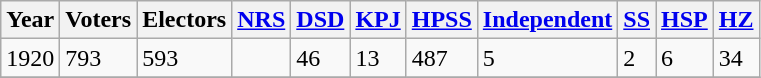<table class="wikitable sortable sticky-header">
<tr>
<th>Year</th>
<th>Voters</th>
<th>Electors</th>
<th><a href='#'>NRS</a></th>
<th><a href='#'>DSD</a></th>
<th><a href='#'>KPJ</a></th>
<th><a href='#'>HPSS</a></th>
<th><a href='#'>Independent</a></th>
<th><a href='#'>SS</a></th>
<th><a href='#'>HSP</a></th>
<th><a href='#'>HZ</a></th>
</tr>
<tr>
<td>1920</td>
<td>793</td>
<td>593</td>
<td></td>
<td>46</td>
<td>13</td>
<td>487</td>
<td>5</td>
<td>2</td>
<td>6</td>
<td>34</td>
</tr>
<tr>
</tr>
</table>
